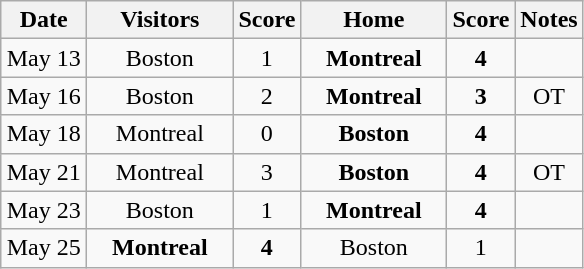<table class="wikitable">
<tr>
<th width="50">Date</th>
<th width="90">Visitors</th>
<th width="25">Score</th>
<th width="90">Home</th>
<th width="25">Score</th>
<th>Notes</th>
</tr>
<tr align="center">
<td>May 13</td>
<td>Boston</td>
<td align="center">1</td>
<td><strong>Montreal </strong></td>
<td align="center"><strong>4</strong></td>
<td></td>
</tr>
<tr align="center">
<td>May 16</td>
<td>Boston</td>
<td align="center">2</td>
<td><strong>Montreal </strong></td>
<td align="center"><strong>3</strong></td>
<td>OT</td>
</tr>
<tr align="center">
<td>May 18</td>
<td>Montreal</td>
<td align="center">0</td>
<td><strong>Boston</strong></td>
<td align="center"><strong>4</strong></td>
<td></td>
</tr>
<tr align="center">
<td>May 21</td>
<td>Montreal</td>
<td align="center">3</td>
<td><strong>Boston</strong></td>
<td align="center"><strong>4</strong></td>
<td>OT</td>
</tr>
<tr align="center">
<td>May 23</td>
<td>Boston</td>
<td align="center">1</td>
<td><strong>Montreal </strong></td>
<td align="center"><strong>4</strong></td>
<td></td>
</tr>
<tr align="center">
<td>May 25</td>
<td><strong>Montreal</strong></td>
<td align="center"><strong>4</strong></td>
<td>Boston</td>
<td align="center">1</td>
<td></td>
</tr>
</table>
